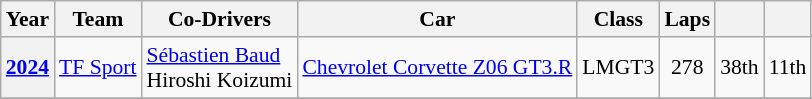<table class="wikitable" style="text-align:center; font-size:90%">
<tr>
<th>Year</th>
<th>Team</th>
<th>Co-Drivers</th>
<th>Car</th>
<th>Class</th>
<th>Laps</th>
<th></th>
<th></th>
</tr>
<tr>
<th><a href='#'>2024</a></th>
<td align="left"nowrap> <a href='#'>TF Sport</a></td>
<td align="left"nowrap> <a href='#'>Sébastien Baud</a><br> Hiroshi Koizumi</td>
<td align="left"nowrap><a href='#'>Chevrolet Corvette Z06 GT3.R</a></td>
<td>LMGT3</td>
<td>278</td>
<td>38th</td>
<td>11th</td>
</tr>
<tr>
</tr>
<tr>
</tr>
</table>
